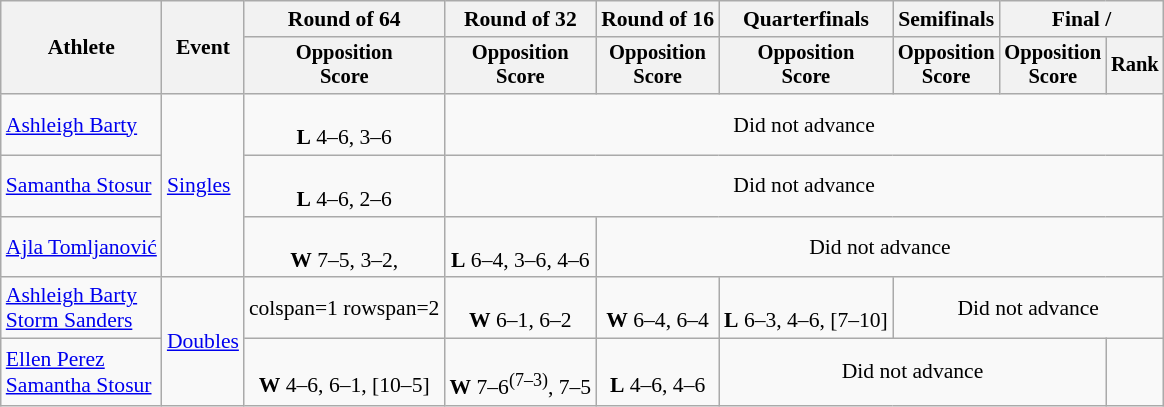<table class=wikitable style=font-size:90%;text-align:center>
<tr>
<th rowspan=2>Athlete</th>
<th rowspan=2>Event</th>
<th>Round of 64</th>
<th>Round of 32</th>
<th>Round of 16</th>
<th>Quarterfinals</th>
<th>Semifinals</th>
<th colspan=2>Final / </th>
</tr>
<tr style=font-size:95%>
<th>Opposition<br>Score</th>
<th>Opposition<br>Score</th>
<th>Opposition<br>Score</th>
<th>Opposition<br>Score</th>
<th>Opposition<br>Score</th>
<th>Opposition<br>Score</th>
<th>Rank</th>
</tr>
<tr>
<td align=left><a href='#'>Ashleigh Barty</a></td>
<td align=left rowspan=3><a href='#'>Singles</a></td>
<td><br><strong>L</strong> 4–6, 3–6</td>
<td colspan=6>Did not advance</td>
</tr>
<tr>
<td align=left><a href='#'>Samantha Stosur</a></td>
<td><br><strong>L</strong> 4–6, 2–6</td>
<td colspan=6>Did not advance</td>
</tr>
<tr>
<td align=left><a href='#'>Ajla Tomljanović</a></td>
<td><br><strong>W</strong> 7–5, 3–2, </td>
<td><br><strong>L</strong> 6–4, 3–6, 4–6</td>
<td colspan=5>Did not advance</td>
</tr>
<tr>
<td align=left><a href='#'>Ashleigh Barty</a><br><a href='#'>Storm Sanders</a></td>
<td align=left rowspan=2><a href='#'>Doubles</a></td>
<td>colspan=1 rowspan=2 </td>
<td><br><strong>W</strong> 6–1, 6–2</td>
<td><br><strong>W</strong> 6–4, 6–4</td>
<td><br><strong>L</strong> 6–3, 4–6, [7–10]</td>
<td colspan=3>Did not advance</td>
</tr>
<tr>
<td align=left><a href='#'>Ellen Perez</a><br><a href='#'>Samantha Stosur</a></td>
<td><br><strong>W</strong> 4–6, 6–1, [10–5]</td>
<td><br><strong>W</strong> 7–6<sup>(7–3)</sup>, 7–5</td>
<td><br> <strong>L</strong> 4–6, 4–6</td>
<td colspan=3>Did not advance</td>
</tr>
</table>
